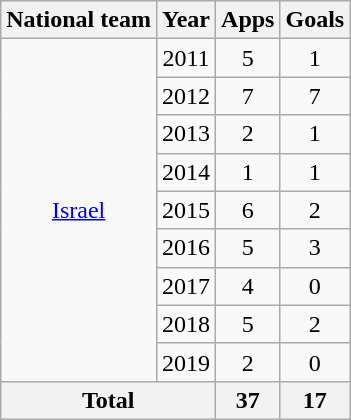<table class="wikitable" style="text-align:center">
<tr>
<th>National team</th>
<th>Year</th>
<th>Apps</th>
<th>Goals</th>
</tr>
<tr>
<td rowspan="9"><a href='#'>Israel</a></td>
<td>2011</td>
<td>5</td>
<td>1</td>
</tr>
<tr>
<td>2012</td>
<td>7</td>
<td>7</td>
</tr>
<tr>
<td>2013</td>
<td>2</td>
<td>1</td>
</tr>
<tr>
<td>2014</td>
<td>1</td>
<td>1</td>
</tr>
<tr>
<td>2015</td>
<td>6</td>
<td>2</td>
</tr>
<tr>
<td>2016</td>
<td>5</td>
<td>3</td>
</tr>
<tr>
<td>2017</td>
<td>4</td>
<td>0</td>
</tr>
<tr>
<td>2018</td>
<td>5</td>
<td>2</td>
</tr>
<tr>
<td>2019</td>
<td>2</td>
<td>0</td>
</tr>
<tr>
<th colspan="2">Total</th>
<th>37</th>
<th>17</th>
</tr>
</table>
